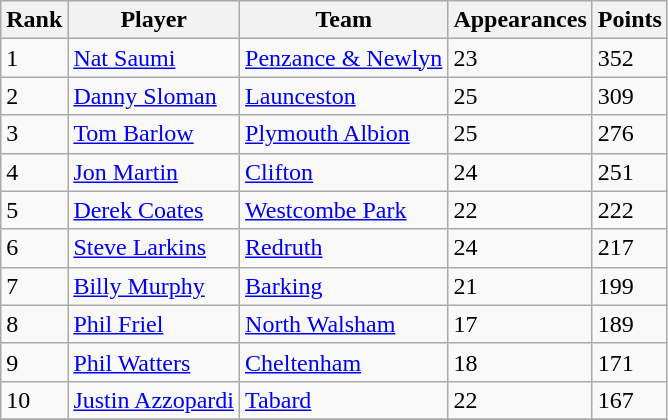<table class="wikitable">
<tr>
<th>Rank</th>
<th>Player</th>
<th>Team</th>
<th>Appearances</th>
<th>Points</th>
</tr>
<tr>
<td>1</td>
<td> <a href='#'>Nat Saumi</a></td>
<td><a href='#'>Penzance & Newlyn</a></td>
<td>23</td>
<td>352</td>
</tr>
<tr>
<td>2</td>
<td> <a href='#'>Danny Sloman</a></td>
<td><a href='#'>Launceston</a></td>
<td>25</td>
<td>309</td>
</tr>
<tr>
<td>3</td>
<td> <a href='#'>Tom Barlow</a></td>
<td><a href='#'>Plymouth Albion</a></td>
<td>25</td>
<td>276</td>
</tr>
<tr>
<td>4</td>
<td> <a href='#'>Jon Martin</a></td>
<td><a href='#'>Clifton</a></td>
<td>24</td>
<td>251</td>
</tr>
<tr>
<td>5</td>
<td> <a href='#'>Derek Coates</a></td>
<td><a href='#'>Westcombe Park</a></td>
<td>22</td>
<td>222</td>
</tr>
<tr>
<td>6</td>
<td> <a href='#'>Steve Larkins</a></td>
<td><a href='#'>Redruth</a></td>
<td>24</td>
<td>217</td>
</tr>
<tr>
<td>7</td>
<td> <a href='#'>Billy Murphy</a></td>
<td><a href='#'>Barking</a></td>
<td>21</td>
<td>199</td>
</tr>
<tr>
<td>8</td>
<td> <a href='#'>Phil Friel</a></td>
<td><a href='#'>North Walsham</a></td>
<td>17</td>
<td>189</td>
</tr>
<tr>
<td>9</td>
<td> <a href='#'>Phil Watters</a></td>
<td><a href='#'>Cheltenham</a></td>
<td>18</td>
<td>171</td>
</tr>
<tr>
<td>10</td>
<td> <a href='#'>Justin Azzopardi</a></td>
<td><a href='#'>Tabard</a></td>
<td>22</td>
<td>167</td>
</tr>
<tr>
</tr>
</table>
